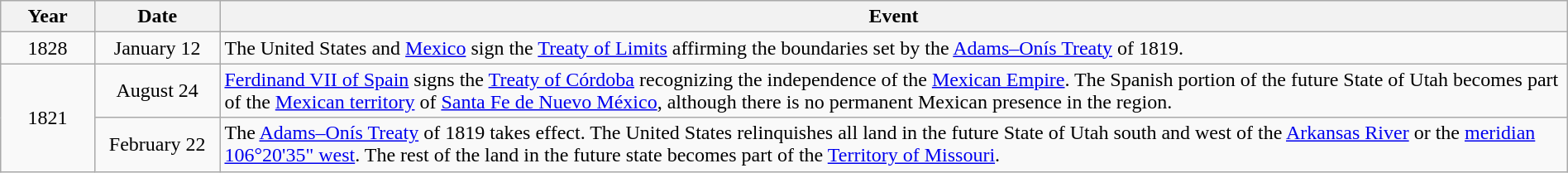<table class="wikitable" style="width:100%;">
<tr>
<th style="width:6%">Year</th>
<th style="width:8%">Date</th>
<th style="width:86%">Event</th>
</tr>
<tr>
<td align=center rowspan=1>1828</td>
<td align=center>January 12</td>
<td>The United States and <a href='#'>Mexico</a> sign the <a href='#'>Treaty of Limits</a> affirming the boundaries set by the <a href='#'>Adams–Onís Treaty</a> of 1819.</td>
</tr>
<tr>
<td align=center rowspan=2>1821</td>
<td align=center>August 24</td>
<td><a href='#'>Ferdinand VII of Spain</a> signs the <a href='#'>Treaty of Córdoba</a> recognizing the independence of the <a href='#'>Mexican Empire</a>. The Spanish portion of the future State of Utah becomes part of the <a href='#'>Mexican territory</a> of <a href='#'>Santa Fe de Nuevo México</a>, although there is no permanent Mexican presence in the region.</td>
</tr>
<tr>
<td align=center>February 22</td>
<td>The <a href='#'>Adams–Onís Treaty</a> of 1819 takes effect.  The United States relinquishes all land in the future State of Utah south and west of the <a href='#'>Arkansas River</a> or the <a href='#'>meridian 106°20'35" west</a>.  The rest of the land in the future state becomes part of the <a href='#'>Territory of Missouri</a>.</td>
</tr>
</table>
